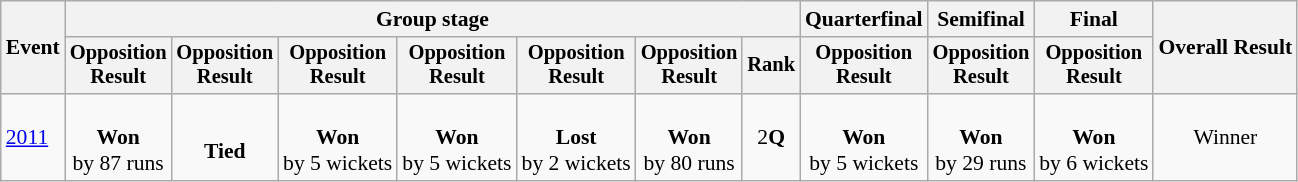<table class=wikitable style=font-size:90%;text-align:center>
<tr>
<th rowspan=2>Event</th>
<th colspan=7>Group stage</th>
<th>Quarterfinal</th>
<th>Semifinal</th>
<th>Final</th>
<th rowspan=2>Overall Result</th>
</tr>
<tr style=font-size:95%>
<th>Opposition<br>Result</th>
<th>Opposition<br>Result</th>
<th>Opposition<br>Result</th>
<th>Opposition<br>Result</th>
<th>Opposition<br>Result</th>
<th>Opposition<br>Result</th>
<th>Rank</th>
<th>Opposition<br>Result</th>
<th>Opposition<br>Result</th>
<th>Opposition<br>Result</th>
</tr>
<tr>
<td align=left><a href='#'>2011</a></td>
<td><br><strong>Won</strong> <br> by 87 runs</td>
<td><br><strong>Tied</strong></td>
<td><br><strong>Won</strong> <br> by 5 wickets</td>
<td><br><strong>Won</strong> <br> by 5 wickets</td>
<td><br><strong>Lost</strong> <br> by 2 wickets</td>
<td><br><strong>Won</strong> <br> by 80 runs</td>
<td>2<strong>Q</strong></td>
<td><br><strong>Won</strong> <br> by 5 wickets</td>
<td><br><strong>Won</strong> <br> by 29 runs</td>
<td><br><strong>Won</strong> <br> by 6 wickets</td>
<td>Winner</td>
</tr>
</table>
